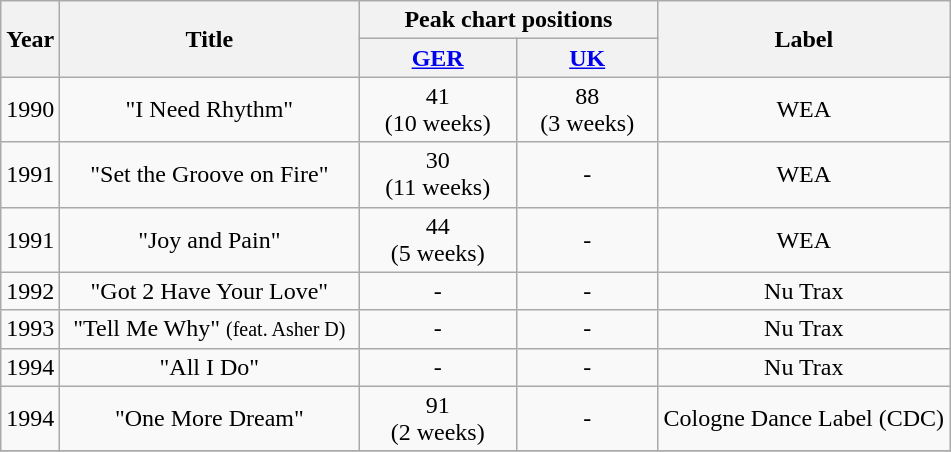<table class="wikitable plainrowheaders" style="text-align:center;">
<tr>
<th scope="col" rowspan="2">Year</th>
<th scope="col" rowspan="2" style="width:12em;">Title</th>
<th scope="col" colspan="2" style="width:12em;">Peak chart positions</th>
<th scope="col" rowspan="2">Label</th>
</tr>
<tr>
<th scope="col"><a href='#'>GER</a></th>
<th scope="col"><a href='#'>UK</a></th>
</tr>
<tr>
<td>1990</td>
<td>"I Need Rhythm"</td>
<td>41<br>(10 weeks)</td>
<td>88<br>(3 weeks)</td>
<td>WEA</td>
</tr>
<tr>
<td>1991</td>
<td>"Set the Groove on Fire"</td>
<td>30<br>(11 weeks)</td>
<td>-</td>
<td>WEA</td>
</tr>
<tr>
<td>1991</td>
<td>"Joy and Pain"</td>
<td>44<br>(5 weeks)</td>
<td>-</td>
<td>WEA</td>
</tr>
<tr>
<td>1992</td>
<td>"Got 2 Have Your Love"</td>
<td>-</td>
<td>-</td>
<td>Nu Trax</td>
</tr>
<tr>
<td>1993</td>
<td>"Tell Me Why" <small>(feat. Asher D)</small></td>
<td>-</td>
<td>-</td>
<td>Nu Trax</td>
</tr>
<tr>
<td>1994</td>
<td>"All I Do"</td>
<td>-</td>
<td>-</td>
<td>Nu Trax</td>
</tr>
<tr>
<td>1994</td>
<td>"One More Dream"</td>
<td>91<br>(2 weeks)</td>
<td>-</td>
<td>Cologne Dance Label (CDC)</td>
</tr>
<tr>
</tr>
</table>
